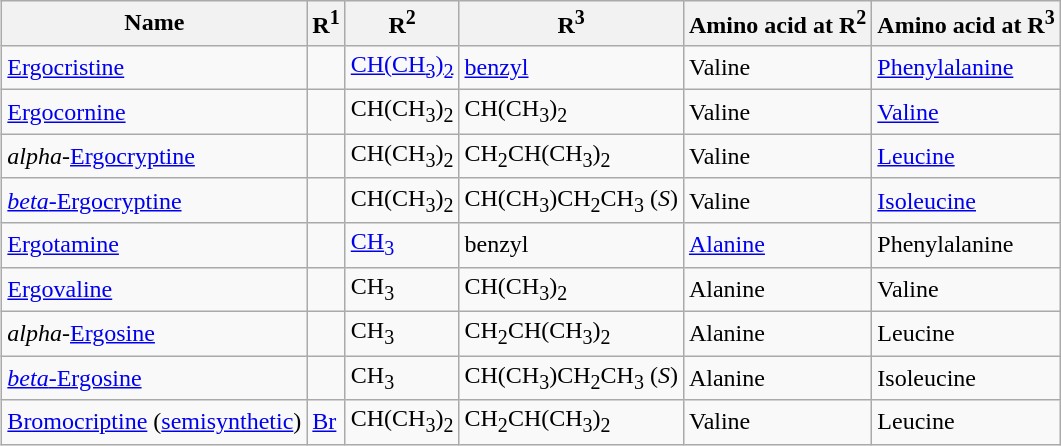<table class="wikitable" style="float:right">
<tr>
<th>Name</th>
<th>R<sup>1</sup></th>
<th>R<sup>2</sup></th>
<th>R<sup>3</sup></th>
<th>Amino acid at R<sup>2</sup></th>
<th>Amino acid at R<sup>3</sup></th>
</tr>
<tr>
<td><a href='#'>Ergocristine</a></td>
<td></td>
<td><a href='#'>CH(CH<sub>3</sub>)<sub>2</sub></a></td>
<td><a href='#'>benzyl</a></td>
<td>Valine</td>
<td><a href='#'>Phenylalanine</a></td>
</tr>
<tr>
<td><a href='#'>Ergocornine</a></td>
<td></td>
<td>CH(CH<sub>3</sub>)<sub>2</sub></td>
<td>CH(CH<sub>3</sub>)<sub>2</sub></td>
<td>Valine</td>
<td><a href='#'>Valine</a></td>
</tr>
<tr>
<td><em>alpha</em>-<a href='#'>Ergocryptine</a></td>
<td></td>
<td>CH(CH<sub>3</sub>)<sub>2</sub></td>
<td>CH<sub>2</sub>CH(CH<sub>3</sub>)<sub>2</sub></td>
<td>Valine</td>
<td><a href='#'>Leucine</a></td>
</tr>
<tr>
<td><a href='#'><em>beta</em>-Ergocryptine</a></td>
<td></td>
<td>CH(CH<sub>3</sub>)<sub>2</sub></td>
<td>CH(CH<sub>3</sub>)CH<sub>2</sub>CH<sub>3</sub> (<em>S</em>)</td>
<td>Valine</td>
<td><a href='#'>Isoleucine</a></td>
</tr>
<tr>
<td><a href='#'>Ergotamine</a></td>
<td></td>
<td><a href='#'>CH<sub>3</sub></a></td>
<td>benzyl</td>
<td><a href='#'>Alanine</a></td>
<td>Phenylalanine</td>
</tr>
<tr>
<td><a href='#'>Ergovaline</a></td>
<td></td>
<td>CH<sub>3</sub></td>
<td>CH(CH<sub>3</sub>)<sub>2</sub></td>
<td>Alanine</td>
<td>Valine</td>
</tr>
<tr>
<td><em>alpha</em>-<a href='#'>Ergosine</a></td>
<td></td>
<td>CH<sub>3</sub></td>
<td>CH<sub>2</sub>CH(CH<sub>3</sub>)<sub>2</sub></td>
<td>Alanine</td>
<td>Leucine</td>
</tr>
<tr>
<td><a href='#'><em>beta</em>-Ergosine</a></td>
<td></td>
<td>CH<sub>3</sub></td>
<td>CH(CH<sub>3</sub>)CH<sub>2</sub>CH<sub>3</sub> (<em>S</em>)</td>
<td>Alanine</td>
<td>Isoleucine</td>
</tr>
<tr>
<td><a href='#'>Bromocriptine</a> (<a href='#'>semisynthetic</a>)</td>
<td><a href='#'>Br</a></td>
<td>CH(CH<sub>3</sub>)<sub>2</sub></td>
<td>CH<sub>2</sub>CH(CH<sub>3</sub>)<sub>2</sub></td>
<td>Valine</td>
<td>Leucine</td>
</tr>
</table>
